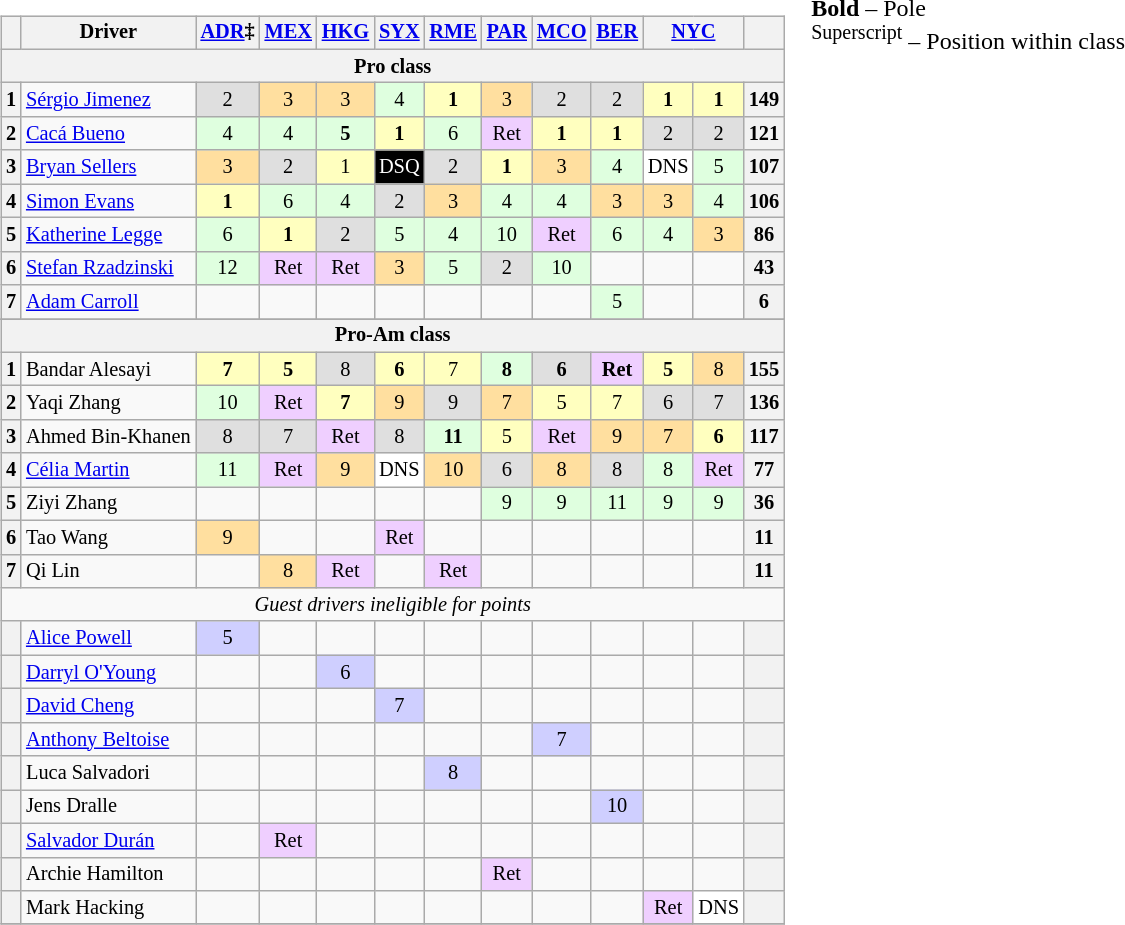<table>
<tr>
<td valign="top"><br><table class="wikitable" style="font-size: 85%; text-align: center; vertical-align:top; display:inline-table">
<tr valign="top">
<th valign="middle"></th>
<th valign="middle">Driver</th>
<th scope="col"><a href='#'>ADR</a>‡<br> </th>
<th scope="col"><a href='#'>MEX</a><br> </th>
<th scope="col"><a href='#'>HKG</a><br> </th>
<th scope="col"><a href='#'>SYX</a><br> </th>
<th scope="col"><a href='#'>RME</a><br> </th>
<th scope="col"><a href='#'>PAR</a><br> </th>
<th scope="col"><a href='#'>MCO</a><br> </th>
<th scope="col"><a href='#'>BER</a><br> </th>
<th colspan=2><a href='#'>NYC</a><br> </th>
<th valign=middle></th>
</tr>
<tr>
<th colspan="13">Pro class</th>
</tr>
<tr>
<th>1</th>
<td align="left"> <a href='#'>Sérgio Jimenez</a></td>
<td style="background:#dfdfdf;">2</td>
<td style="background:#ffdf9f;">3</td>
<td style="background:#ffdf9f;">3</td>
<td style="background:#dfffdf;">4</td>
<td style="background:#ffffbf;"><strong>1</strong></td>
<td style="background:#ffdf9f;">3</td>
<td style="background:#dfdfdf;">2</td>
<td style="background:#dfdfdf;">2</td>
<td style="background:#ffffbf;"><strong>1</strong></td>
<td style="background:#ffffbf;"><strong>1</strong></td>
<th>149</th>
</tr>
<tr>
<th>2</th>
<td align="left"> <a href='#'>Cacá Bueno</a></td>
<td style="background:#dfffdf;">4</td>
<td style="background:#dfffdf;">4</td>
<td style="background:#dfffdf;"><strong>5</strong></td>
<td style="background:#ffffbf;"><strong>1</strong></td>
<td style="background:#dfffdf;">6</td>
<td style="background:#efcfff;">Ret</td>
<td style="background:#ffffbf;"><strong>1</strong></td>
<td style="background:#ffffbf;"><strong>1</strong></td>
<td style="background:#dfdfdf;">2</td>
<td style="background:#dfdfdf;">2</td>
<th>121</th>
</tr>
<tr>
<th>3</th>
<td align="left"> <a href='#'>Bryan Sellers</a></td>
<td style="background:#ffdf9f;">3</td>
<td style="background:#dfdfdf;">2</td>
<td style="background:#ffffbf;">1</td>
<td style="background:#000000; color:white;">DSQ</td>
<td style="background:#dfdfdf;">2</td>
<td style="background:#ffffbf;"><strong>1</strong></td>
<td style="background:#ffdf9f;">3</td>
<td style="background:#dfffdf;">4</td>
<td style="background:#ffffff;">DNS</td>
<td style="background:#dfffdf;">5</td>
<th>107</th>
</tr>
<tr>
<th>4</th>
<td align="left"> <a href='#'>Simon Evans</a></td>
<td style="background:#ffffbf;"><strong>1</strong></td>
<td style="background:#dfffdf;">6</td>
<td style="background:#dfffdf;">4</td>
<td style="background:#dfdfdf;">2</td>
<td style="background:#ffdf9f;">3</td>
<td style="background:#dfffdf;">4</td>
<td style="background:#dfffdf;">4</td>
<td style="background:#ffdf9f;">3</td>
<td style="background:#ffdf9f;">3</td>
<td style="background:#dfffdf;">4</td>
<th>106</th>
</tr>
<tr>
<th>5</th>
<td align="left"> <a href='#'>Katherine Legge</a></td>
<td style="background:#dfffdf;">6</td>
<td style="background:#ffffbf;"><strong>1</strong></td>
<td style="background:#dfdfdf;">2</td>
<td style="background:#dfffdf;">5</td>
<td style="background:#dfffdf;">4</td>
<td style="background:#dfffdf;">10</td>
<td style="background:#efcfff;">Ret</td>
<td style="background:#dfffdf;">6</td>
<td style="background:#dfffdf;">4</td>
<td style="background:#ffdf9f;">3</td>
<th>86</th>
</tr>
<tr>
<th>6</th>
<td align="left"> <a href='#'>Stefan Rzadzinski</a></td>
<td style="background:#dfffdf;">12</td>
<td style="background:#efcfff;">Ret</td>
<td style="background:#efcfff;">Ret</td>
<td style="background:#ffdf9f;">3</td>
<td style="background:#dfffdf;">5</td>
<td style="background:#dfdfdf;">2</td>
<td style="background:#dfffdf;">10</td>
<td></td>
<td></td>
<td></td>
<th>43</th>
</tr>
<tr>
<th>7</th>
<td align="left"> <a href='#'>Adam Carroll</a></td>
<td></td>
<td></td>
<td></td>
<td></td>
<td></td>
<td></td>
<td></td>
<td style="background:#dfffdf;">5</td>
<td></td>
<td></td>
<th>6</th>
</tr>
<tr>
</tr>
<tr>
<th colspan="13">Pro-Am class</th>
</tr>
<tr>
<th>1</th>
<td align="left"> Bandar Alesayi</td>
<td style="background:#ffffbf;"><strong>7</strong></td>
<td style="background:#ffffbf;"><strong>5</strong></td>
<td style="background:#dfdfdf;">8</td>
<td style="background:#ffffbf;"><strong>6</strong></td>
<td style="background:#ffffbf;">7</td>
<td style="background:#dfffdf;"><strong>8</strong></td>
<td style="background:#dfdfdf;"><strong>6</strong></td>
<td style="background:#efcfff;"><strong>Ret</strong></td>
<td style="background:#ffffbf;"><strong>5</strong></td>
<td style="background:#ffdf9f;">8</td>
<th>155</th>
</tr>
<tr>
<th>2</th>
<td align="left"> Yaqi Zhang</td>
<td style="background:#dfffdf;">10</td>
<td style="background:#efcfff;">Ret</td>
<td style="background:#ffffbf;"><strong>7</strong></td>
<td style="background:#ffdf9f;">9</td>
<td style="background:#dfdfdf;">9</td>
<td style="background:#ffdf9f;">7</td>
<td style="background:#ffffbf;">5</td>
<td style="background:#ffffbf;">7</td>
<td style="background:#dfdfdf;">6</td>
<td style="background:#dfdfdf;">7</td>
<th>136</th>
</tr>
<tr>
<th>3</th>
<td align="left"> Ahmed Bin-Khanen</td>
<td style="background:#dfdfdf;">8</td>
<td style="background:#dfdfdf;">7</td>
<td style="background:#efcfff;">Ret</td>
<td style="background:#dfdfdf;">8</td>
<td style="background:#dfffdf;"><strong>11</strong></td>
<td style="background:#ffffbf;">5</td>
<td style="background:#efcfff;">Ret</td>
<td style="background:#ffdf9f;">9</td>
<td style="background:#ffdf9f;">7</td>
<td style="background:#ffffbf;"><strong>6</strong></td>
<th>117</th>
</tr>
<tr>
<th>4</th>
<td align="left"> <a href='#'>Célia Martin</a></td>
<td style="background:#dfffdf;">11</td>
<td style="background:#efcfff;">Ret</td>
<td style="background:#ffdf9f;">9</td>
<td style="background:#ffffff;">DNS</td>
<td style="background:#ffdf9f;">10</td>
<td style="background:#dfdfdf;">6</td>
<td style="background:#ffdf9f;">8</td>
<td style="background:#dfdfdf;">8</td>
<td style="background:#dfffdf;">8</td>
<td style="background:#efcfff;">Ret</td>
<th>77</th>
</tr>
<tr>
<th>5</th>
<td align="left"> Ziyi Zhang</td>
<td></td>
<td></td>
<td></td>
<td></td>
<td></td>
<td style="background:#dfffdf;">9</td>
<td style="background:#dfffdf;">9</td>
<td style="background:#dfffdf;">11</td>
<td style="background:#dfffdf;">9</td>
<td style="background:#dfffdf;">9</td>
<th>36</th>
</tr>
<tr>
<th>6</th>
<td align="left"> Tao Wang</td>
<td style="background:#ffdf9f;">9</td>
<td></td>
<td></td>
<td style="background:#efcfff;">Ret</td>
<td></td>
<td></td>
<td></td>
<td></td>
<td></td>
<td></td>
<th>11</th>
</tr>
<tr>
<th>7</th>
<td align="left"> Qi Lin</td>
<td></td>
<td style="background:#ffdf9f;">8</td>
<td style="background:#efcfff;">Ret</td>
<td></td>
<td style="background:#efcfff;">Ret</td>
<td></td>
<td></td>
<td></td>
<td></td>
<td></td>
<th>11</th>
</tr>
<tr>
<td colspan="22" align="center"><em>Guest drivers ineligible for points</em></td>
</tr>
<tr>
<th></th>
<td align="left"> <a href='#'>Alice Powell</a></td>
<td style="background:#cfcfff;">5</td>
<td></td>
<td></td>
<td></td>
<td></td>
<td></td>
<td></td>
<td></td>
<td></td>
<td></td>
<th></th>
</tr>
<tr>
<th></th>
<td align="left"> <a href='#'>Darryl O'Young</a></td>
<td></td>
<td></td>
<td style="background:#cfcfff;">6</td>
<td></td>
<td></td>
<td></td>
<td></td>
<td></td>
<td></td>
<td></td>
<th></th>
</tr>
<tr>
<th></th>
<td align="left"> <a href='#'>David Cheng</a></td>
<td></td>
<td></td>
<td></td>
<td style="background:#cfcfff;">7</td>
<td></td>
<td></td>
<td></td>
<td></td>
<td></td>
<td></td>
<th></th>
</tr>
<tr>
<th></th>
<td align="left"> <a href='#'>Anthony Beltoise</a></td>
<td></td>
<td></td>
<td></td>
<td></td>
<td></td>
<td></td>
<td style="background:#cfcfff;">7</td>
<td></td>
<td></td>
<td></td>
<th></th>
</tr>
<tr>
<th></th>
<td align="left"> Luca Salvadori</td>
<td></td>
<td></td>
<td></td>
<td></td>
<td style="background:#cfcfff;">8</td>
<td></td>
<td></td>
<td></td>
<td></td>
<td></td>
<th></th>
</tr>
<tr>
<th></th>
<td align="left"> Jens Dralle</td>
<td></td>
<td></td>
<td></td>
<td></td>
<td></td>
<td></td>
<td></td>
<td style="background:#cfcfff;">10</td>
<td></td>
<td></td>
<th></th>
</tr>
<tr>
<th></th>
<td align="left"> <a href='#'>Salvador Durán</a></td>
<td></td>
<td style="background:#efcfff;">Ret</td>
<td></td>
<td></td>
<td></td>
<td></td>
<td></td>
<td></td>
<td></td>
<td></td>
<th></th>
</tr>
<tr>
<th></th>
<td align="left"> Archie Hamilton</td>
<td></td>
<td></td>
<td></td>
<td></td>
<td></td>
<td style="background:#efcfff;">Ret</td>
<td></td>
<td></td>
<td></td>
<td></td>
<th></th>
</tr>
<tr>
<th></th>
<td align="left"> Mark Hacking</td>
<td></td>
<td></td>
<td></td>
<td></td>
<td></td>
<td></td>
<td></td>
<td></td>
<td style="background:#efcfff;">Ret</td>
<td style="background:#ffffff;">DNS</td>
<th></th>
</tr>
<tr>
</tr>
</table>
</td>
<td valign="top"><br>
<span><strong>Bold</strong> – Pole<br>
<sup>Superscript</sup> – Position within class<br></span></td>
</tr>
</table>
